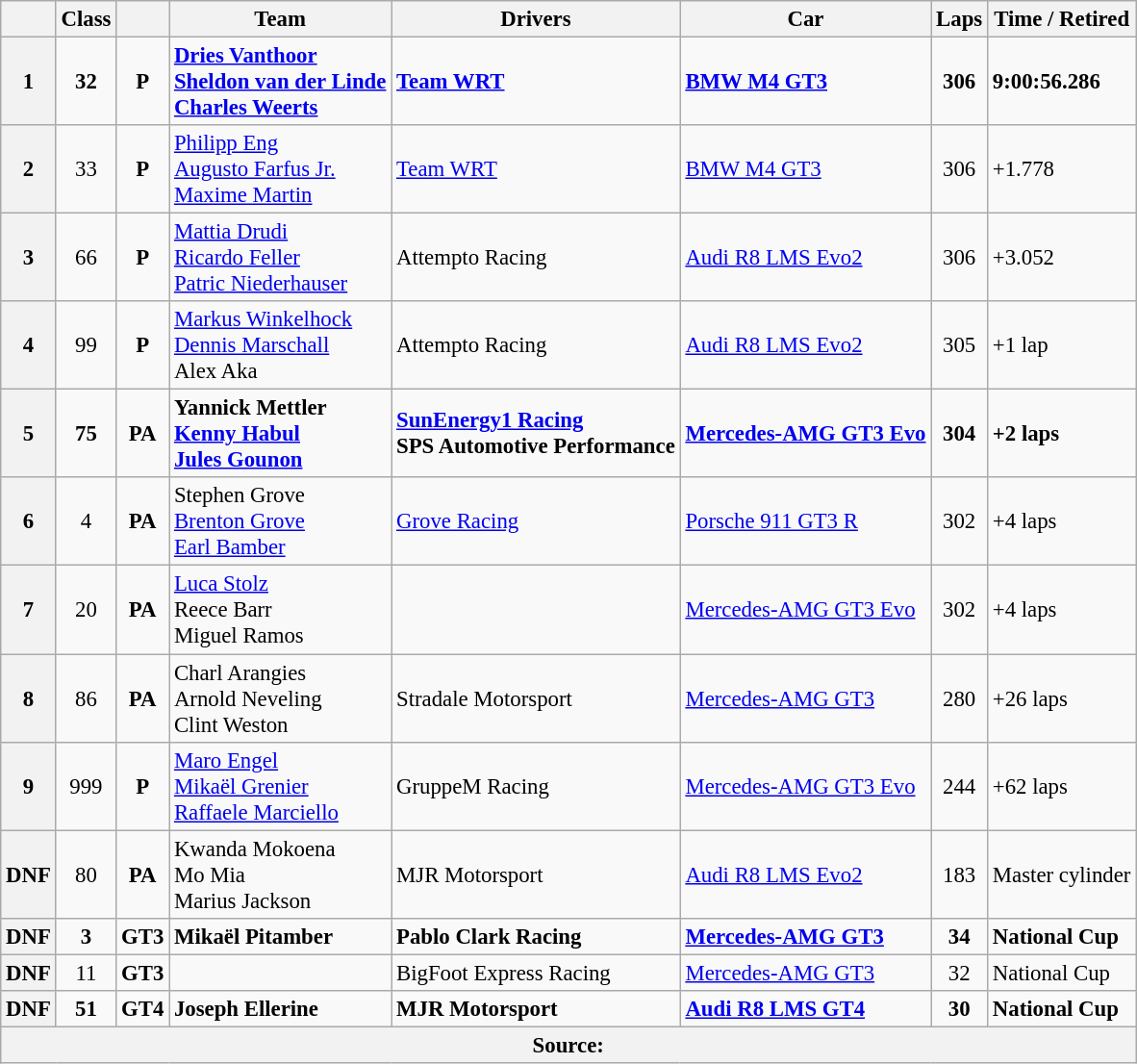<table class="wikitable" style="font-size: 95%;">
<tr>
<th></th>
<th>Class</th>
<th></th>
<th>Team</th>
<th>Drivers</th>
<th>Car</th>
<th>Laps</th>
<th>Time / Retired</th>
</tr>
<tr>
<th>1</th>
<td align=center><strong>32</strong></td>
<td align=center><strong><span>P</span></strong></td>
<td> <strong><a href='#'>Dries Vanthoor</a></strong><br> <strong><a href='#'>Sheldon van der Linde</a></strong><br> <strong><a href='#'>Charles Weerts</a></strong></td>
<td> <strong><a href='#'>Team WRT</a></strong></td>
<td><strong><a href='#'>BMW M4 GT3</a></strong></td>
<td align=center><strong>306</strong></td>
<td><strong>9:00:56.286</strong></td>
</tr>
<tr>
<th>2</th>
<td align=center>33</td>
<td align=center><strong><span>P</span></strong></td>
<td> <a href='#'>Philipp Eng</a><br> <a href='#'>Augusto Farfus Jr.</a><br> <a href='#'>Maxime Martin</a></td>
<td> <a href='#'>Team WRT</a></td>
<td><a href='#'>BMW M4 GT3</a></td>
<td align=center>306</td>
<td>+1.778</td>
</tr>
<tr>
<th>3</th>
<td align=center>66</td>
<td align=center><strong><span>P</span></strong></td>
<td> <a href='#'>Mattia Drudi</a><br> <a href='#'>Ricardo Feller</a><br> <a href='#'>Patric Niederhauser</a></td>
<td> Attempto Racing</td>
<td><a href='#'>Audi R8 LMS Evo2</a></td>
<td align=center>306</td>
<td>+3.052</td>
</tr>
<tr>
<th>4</th>
<td align=center>99</td>
<td align=center><strong><span>P</span></strong></td>
<td> <a href='#'>Markus Winkelhock</a><br> <a href='#'>Dennis Marschall</a><br> Alex Aka</td>
<td> Attempto Racing</td>
<td><a href='#'>Audi R8 LMS Evo2</a></td>
<td align=center>305</td>
<td>+1 lap</td>
</tr>
<tr>
<th>5</th>
<td align=center><strong>75</strong></td>
<td align=center><strong><span>PA</span></strong></td>
<td> <strong>Yannick Mettler</strong><br> <strong><a href='#'>Kenny Habul</a></strong><br> <strong><a href='#'>Jules Gounon</a></strong></td>
<td> <strong><a href='#'>SunEnergy1 Racing</a></strong><br> <strong>SPS Automotive Performance</strong></td>
<td><strong><a href='#'>Mercedes-AMG GT3 Evo</a></strong></td>
<td align=center><strong>304</strong></td>
<td><strong>+2 laps</strong></td>
</tr>
<tr>
<th>6</th>
<td align=center>4</td>
<td align=center><strong><span>PA</span></strong></td>
<td> Stephen Grove<br> <a href='#'>Brenton Grove</a><br> <a href='#'>Earl Bamber</a></td>
<td> <a href='#'>Grove Racing</a></td>
<td><a href='#'>Porsche 911 GT3 R</a></td>
<td align=center>302</td>
<td>+4 laps</td>
</tr>
<tr>
<th>7</th>
<td align=center>20</td>
<td align=center><strong><span>PA</span></strong></td>
<td> <a href='#'>Luca Stolz</a><br> Reece Barr<br> Miguel Ramos</td>
<td></td>
<td><a href='#'>Mercedes-AMG GT3 Evo</a></td>
<td align=center>302</td>
<td>+4 laps</td>
</tr>
<tr>
<th>8</th>
<td align=center>86</td>
<td align=center><strong><span>PA</span></strong></td>
<td> Charl Arangies<br> Arnold Neveling<br> Clint Weston</td>
<td> Stradale Motorsport</td>
<td><a href='#'>Mercedes-AMG GT3</a></td>
<td align=center>280</td>
<td>+26 laps</td>
</tr>
<tr>
<th>9</th>
<td align=center>999</td>
<td align=center><strong><span>P</span></strong></td>
<td> <a href='#'>Maro Engel</a><br> <a href='#'>Mikaël Grenier</a><br> <a href='#'>Raffaele Marciello</a></td>
<td> GruppeM Racing</td>
<td><a href='#'>Mercedes-AMG GT3 Evo</a></td>
<td align=center>244</td>
<td>+62 laps</td>
</tr>
<tr>
<th>DNF</th>
<td align=center>80</td>
<td align=center><strong><span>PA</span></strong></td>
<td> Kwanda Mokoena<br> Mo Mia<br> Marius Jackson</td>
<td> MJR Motorsport</td>
<td><a href='#'>Audi R8 LMS Evo2</a></td>
<td align=center>183</td>
<td>Master cylinder</td>
</tr>
<tr>
<th>DNF</th>
<td align=center><strong>3</strong></td>
<td align=center><strong><span>GT3</span></strong></td>
<td> <strong>Mikaël Pitamber</strong></td>
<td> <strong>Pablo Clark Racing</strong></td>
<td><strong><a href='#'>Mercedes-AMG GT3</a></strong></td>
<td align=center><strong>34</strong></td>
<td><strong>National Cup</strong></td>
</tr>
<tr>
<th>DNF</th>
<td align=center>11</td>
<td align=center><strong><span>GT3</span></strong></td>
<td></td>
<td> BigFoot Express Racing</td>
<td><a href='#'>Mercedes-AMG GT3</a></td>
<td align=center>32</td>
<td>National Cup</td>
</tr>
<tr>
<th>DNF</th>
<td align=center><strong>51</strong></td>
<td align=center><strong><span>GT4</span></strong></td>
<td> <strong>Joseph Ellerine</strong></td>
<td> <strong>MJR Motorsport</strong></td>
<td><strong><a href='#'>Audi R8 LMS GT4</a></strong></td>
<td align=center><strong>30</strong></td>
<td><strong>National Cup</strong></td>
</tr>
<tr>
<th colspan=8>Source:</th>
</tr>
</table>
